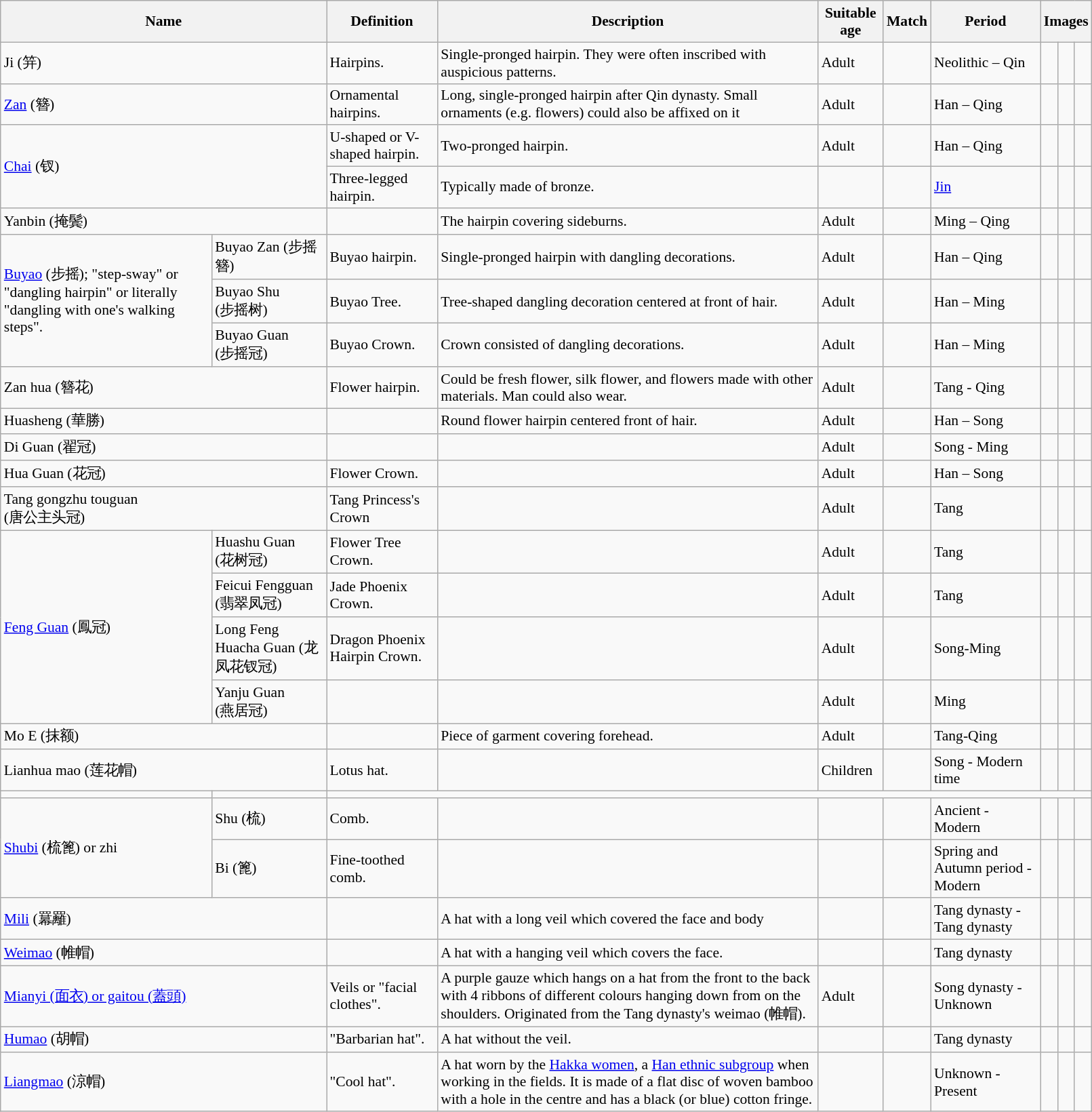<table class="wikitable mw-collapsible" style="width:85%; font-size: 90%;">
<tr>
<th colspan="2">Name</th>
<th>Definition</th>
<th>Description</th>
<th>Suitable age</th>
<th>Match</th>
<th>Period</th>
<th colspan="3">Images</th>
</tr>
<tr>
<td colspan="2">Ji (笄)</td>
<td>Hairpins.</td>
<td>Single-pronged hairpin. They were often inscribed with auspicious patterns.</td>
<td>Adult</td>
<td></td>
<td>Neolithic – Qin</td>
<td></td>
<td></td>
<td></td>
</tr>
<tr>
<td colspan="2"><a href='#'>Zan</a> (簪)</td>
<td>Ornamental hairpins.</td>
<td>Long, single-pronged hairpin after Qin dynasty. Small ornaments (e.g. flowers) could also be affixed on it</td>
<td>Adult</td>
<td></td>
<td>Han – Qing</td>
<td></td>
<td></td>
<td></td>
</tr>
<tr>
<td colspan="2" rowspan="2"><a href='#'>Chai</a> (钗)</td>
<td>U-shaped or V-shaped hairpin.</td>
<td>Two-pronged hairpin.</td>
<td>Adult</td>
<td></td>
<td>Han – Qing</td>
<td></td>
<td></td>
<td></td>
</tr>
<tr>
<td>Three-legged hairpin.</td>
<td>Typically made of bronze.</td>
<td></td>
<td></td>
<td><a href='#'>Jin</a></td>
<td></td>
<td></td>
<td></td>
</tr>
<tr>
<td colspan="2">Yanbin (掩鬓)</td>
<td></td>
<td>The hairpin covering sideburns.</td>
<td>Adult</td>
<td></td>
<td>Ming – Qing</td>
<td></td>
<td></td>
<td></td>
</tr>
<tr>
<td rowspan="3"><a href='#'>Buyao</a> (步摇); "step-sway" or "dangling hairpin" or literally "dangling with one's walking steps".</td>
<td>Buyao Zan (步摇簪)</td>
<td>Buyao hairpin.</td>
<td>Single-pronged hairpin with dangling decorations.</td>
<td>Adult</td>
<td></td>
<td>Han – Qing</td>
<td></td>
<td></td>
<td></td>
</tr>
<tr>
<td>Buyao Shu<br>(步摇树)</td>
<td>Buyao Tree.</td>
<td>Tree-shaped dangling decoration centered at front of hair.</td>
<td>Adult</td>
<td></td>
<td>Han – Ming</td>
<td></td>
<td></td>
<td></td>
</tr>
<tr>
<td>Buyao Guan<br>(步摇冠)</td>
<td>Buyao Crown.</td>
<td>Crown consisted of dangling decorations.</td>
<td>Adult</td>
<td></td>
<td>Han – Ming</td>
<td></td>
<td></td>
<td></td>
</tr>
<tr>
<td colspan="2">Zan hua (簪花)</td>
<td>Flower hairpin.</td>
<td>Could be fresh flower, silk flower, and flowers made with other materials. Man could also wear.</td>
<td>Adult</td>
<td></td>
<td>Tang - Qing</td>
<td></td>
<td></td>
<td></td>
</tr>
<tr>
<td colspan="2">Huasheng (華勝)</td>
<td></td>
<td>Round flower hairpin centered front of hair.</td>
<td>Adult</td>
<td></td>
<td>Han – Song</td>
<td></td>
<td></td>
<td></td>
</tr>
<tr>
<td colspan="2">Di Guan (翟冠)</td>
<td></td>
<td></td>
<td>Adult</td>
<td></td>
<td>Song - Ming</td>
<td></td>
<td></td>
<td></td>
</tr>
<tr>
<td colspan="2">Hua Guan (花冠)</td>
<td>Flower Crown.</td>
<td></td>
<td>Adult</td>
<td></td>
<td>Han – Song</td>
<td></td>
<td></td>
<td></td>
</tr>
<tr>
<td colspan="2">Tang gongzhu touguan<br>(唐公主头冠)</td>
<td>Tang Princess's Crown</td>
<td></td>
<td>Adult</td>
<td></td>
<td>Tang</td>
<td></td>
<td></td>
<td></td>
</tr>
<tr>
<td rowspan="4"><a href='#'>Feng Guan</a> (鳳冠)</td>
<td>Huashu Guan<br>(花树冠)</td>
<td>Flower Tree Crown.</td>
<td></td>
<td>Adult</td>
<td></td>
<td>Tang</td>
<td></td>
<td></td>
<td></td>
</tr>
<tr>
<td>Feicui Fengguan (翡翠凤冠)</td>
<td>Jade Phoenix Crown.</td>
<td></td>
<td>Adult</td>
<td></td>
<td>Tang</td>
<td></td>
<td></td>
<td></td>
</tr>
<tr>
<td>Long Feng Huacha Guan (龙凤花钗冠)</td>
<td>Dragon Phoenix Hairpin Crown.</td>
<td></td>
<td>Adult</td>
<td></td>
<td>Song-Ming</td>
<td></td>
<td></td>
<td></td>
</tr>
<tr>
<td>Yanju Guan<br>(燕居冠)</td>
<td></td>
<td></td>
<td>Adult</td>
<td></td>
<td>Ming</td>
<td></td>
<td></td>
<td></td>
</tr>
<tr>
<td colspan="2">Mo E (抹额)</td>
<td></td>
<td>Piece of garment covering forehead.</td>
<td>Adult</td>
<td></td>
<td>Tang-Qing</td>
<td></td>
<td></td>
<td></td>
</tr>
<tr>
<td colspan="2">Lianhua mao (莲花帽)</td>
<td>Lotus hat.</td>
<td></td>
<td>Children</td>
<td></td>
<td>Song - Modern time</td>
<td></td>
<td></td>
<td></td>
</tr>
<tr>
<td></td>
<td></td>
</tr>
<tr>
<td rowspan="2"><a href='#'>Shubi</a> (梳篦) or zhi</td>
<td>Shu (梳)</td>
<td>Comb.</td>
<td></td>
<td></td>
<td></td>
<td>Ancient - Modern</td>
<td></td>
<td></td>
<td></td>
</tr>
<tr>
<td>Bi (篦)</td>
<td>Fine-toothed comb.</td>
<td></td>
<td></td>
<td></td>
<td>Spring and Autumn period - Modern</td>
<td></td>
<td></td>
<td></td>
</tr>
<tr>
<td colspan="2"><a href='#'>Mili</a>  (羃䍦)</td>
<td></td>
<td>A hat with a long veil which covered the face and body</td>
<td></td>
<td></td>
<td>Tang dynasty - Tang dynasty</td>
<td></td>
<td></td>
<td></td>
</tr>
<tr>
<td colspan="2"><a href='#'>Weimao</a> (帷帽)</td>
<td></td>
<td>A hat with a hanging veil which covers the face.</td>
<td></td>
<td></td>
<td>Tang dynasty</td>
<td></td>
<td></td>
<td></td>
</tr>
<tr>
<td colspan="2"><a href='#'>Mianyi (面衣) or gaitou (蓋頭)</a></td>
<td>Veils or "facial clothes".</td>
<td>A purple gauze which hangs on a hat from the front to the back with 4 ribbons of different colours hanging down from on the shoulders. Originated from the Tang dynasty's weimao (帷帽).</td>
<td>Adult</td>
<td></td>
<td>Song dynasty - Unknown</td>
<td></td>
<td></td>
<td></td>
</tr>
<tr>
<td colspan="2"><a href='#'>Humao</a> (胡帽)</td>
<td>"Barbarian hat".</td>
<td>A hat without the veil.</td>
<td></td>
<td></td>
<td>Tang dynasty</td>
<td></td>
<td></td>
<td></td>
</tr>
<tr>
<td colspan="2"><a href='#'>Liangmao</a> (涼帽)</td>
<td>"Cool hat".</td>
<td>A hat worn by the <a href='#'>Hakka women</a>, a <a href='#'>Han ethnic subgroup</a> when working in the fields. It is made of a flat disc of woven bamboo with a hole in the centre and has a black (or blue) cotton fringe.</td>
<td></td>
<td></td>
<td>Unknown -  Present</td>
<td></td>
<td></td>
<td></td>
</tr>
</table>
